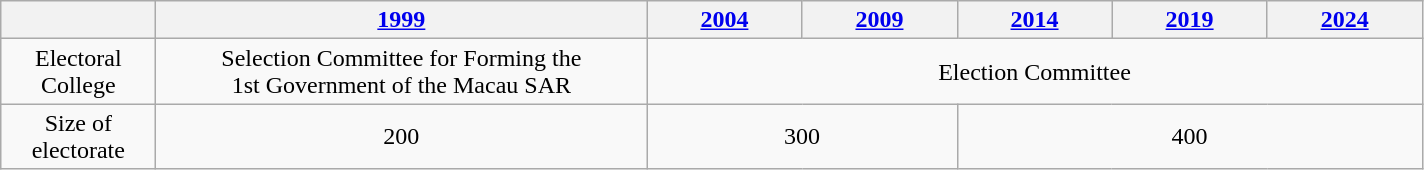<table class="wikitable" style="text-align: center;">
<tr>
<th style=width:6em></th>
<th style=width:20em><a href='#'>1999</a></th>
<th style=width:6em><a href='#'>2004</a></th>
<th style=width:6em><a href='#'>2009</a></th>
<th style=width:6em><a href='#'>2014</a></th>
<th style=width:6em><a href='#'>2019</a></th>
<th style=width:6em><a href='#'>2024</a></th>
</tr>
<tr>
<td>Electoral<br> College</td>
<td>Selection Committee for Forming the<br> 1st Government of the Macau SAR</td>
<td colspan="5">Election Committee</td>
</tr>
<tr>
<td>Size of<br> electorate</td>
<td>200</td>
<td colspan="2">300</td>
<td colspan="3">400</td>
</tr>
</table>
